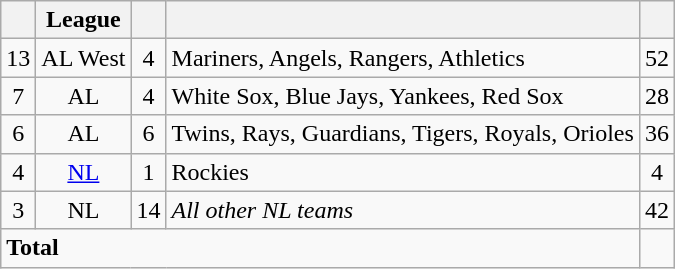<table class="wikitable">
<tr>
<th></th>
<th>League</th>
<th></th>
<th></th>
<th></th>
</tr>
<tr>
<td align="center">13</td>
<td align="center">AL West</td>
<td align="center">4</td>
<td>Mariners, Angels, Rangers, Athletics</td>
<td align="center">52</td>
</tr>
<tr>
<td align="center">7</td>
<td align="center">AL</td>
<td align="center">4</td>
<td>White Sox, Blue Jays, Yankees, Red Sox</td>
<td align="center">28</td>
</tr>
<tr>
<td align="center">6</td>
<td align="center">AL</td>
<td align="center">6</td>
<td>Twins, Rays, Guardians, Tigers, Royals, Orioles</td>
<td align="center">36</td>
</tr>
<tr>
<td align="center">4</td>
<td align="center"><a href='#'>NL</a></td>
<td align="center">1</td>
<td>Rockies</td>
<td align="center">4</td>
</tr>
<tr>
<td align="center">3</td>
<td align="center">NL</td>
<td align="center">14</td>
<td><em>All other NL teams</em></td>
<td align="center">42</td>
</tr>
<tr>
<td colspan="4"><strong>Total</strong></td>
<td align="center"></td>
</tr>
</table>
